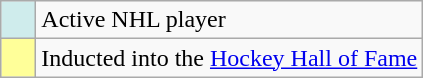<table class="wikitable col1center">
<tr>
<td style="width:1em" bgcolor="#CFECEC"></td>
<td>Active NHL player</td>
</tr>
<tr>
<td style="width:1em" bgcolor="#FFFF99"></td>
<td>Inducted into the <a href='#'>Hockey Hall of Fame</a></td>
</tr>
</table>
